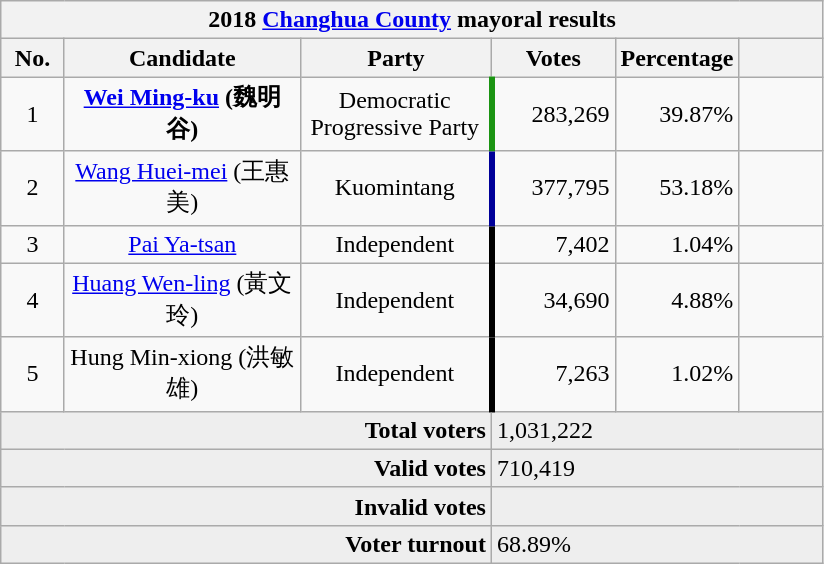<table class="wikitable collapsible" style="text-align:center">
<tr>
<th colspan="6">2018 <a href='#'>Changhua County</a> mayoral results</th>
</tr>
<tr>
<th width=35>No.</th>
<th width=150>Candidate</th>
<th width=120>Party</th>
<th width=75>Votes</th>
<th width=75>Percentage</th>
<th width=49></th>
</tr>
<tr>
<td>1</td>
<td><strong><a href='#'>Wei Ming-ku</a> (魏明谷)</strong></td>
<td> Democratic Progressive Party</td>
<td style="border-left:4px solid #1B9413;" align="right">283,269</td>
<td align="right">39.87%</td>
<td align="center"></td>
</tr>
<tr>
<td>2</td>
<td><a href='#'>Wang Huei-mei</a> (王惠美)</td>
<td> Kuomintang</td>
<td style="border-left:4px solid #000099;" align="right">377,795</td>
<td align="right">53.18%</td>
<td align="center"></td>
</tr>
<tr>
<td>3</td>
<td><a href='#'>Pai Ya-tsan</a></td>
<td> Independent</td>
<td style="border-left:4px solid #000000;" align="right">7,402</td>
<td align="right">1.04%</td>
<td align="center"></td>
</tr>
<tr>
<td>4</td>
<td><a href='#'>Huang Wen-ling</a> (黃文玲)</td>
<td> Independent</td>
<td style="border-left:4px solid #000000;" align="right">34,690</td>
<td align="right">4.88%</td>
<td align="center"></td>
</tr>
<tr>
<td>5</td>
<td>Hung Min-xiong (洪敏雄)</td>
<td> Independent</td>
<td style="border-left:4px solid #000000;" align="right">7,263</td>
<td align="right">1.02%</td>
<td align="center"></td>
</tr>
<tr bgcolor=EEEEEE>
<td colspan="3" align="right"><strong>Total voters</strong></td>
<td colspan="3" align="left">1,031,222</td>
</tr>
<tr bgcolor=EEEEEE>
<td colspan="3" align="right"><strong>Valid votes</strong></td>
<td colspan="3" align="left">710,419</td>
</tr>
<tr bgcolor=EEEEEE>
<td colspan="3" align="right"><strong>Invalid votes</strong></td>
<td colspan="3" align="left"></td>
</tr>
<tr bgcolor=EEEEEE>
<td colspan="3" align="right"><strong>Voter turnout</strong></td>
<td colspan="3" align="left">68.89%</td>
</tr>
</table>
